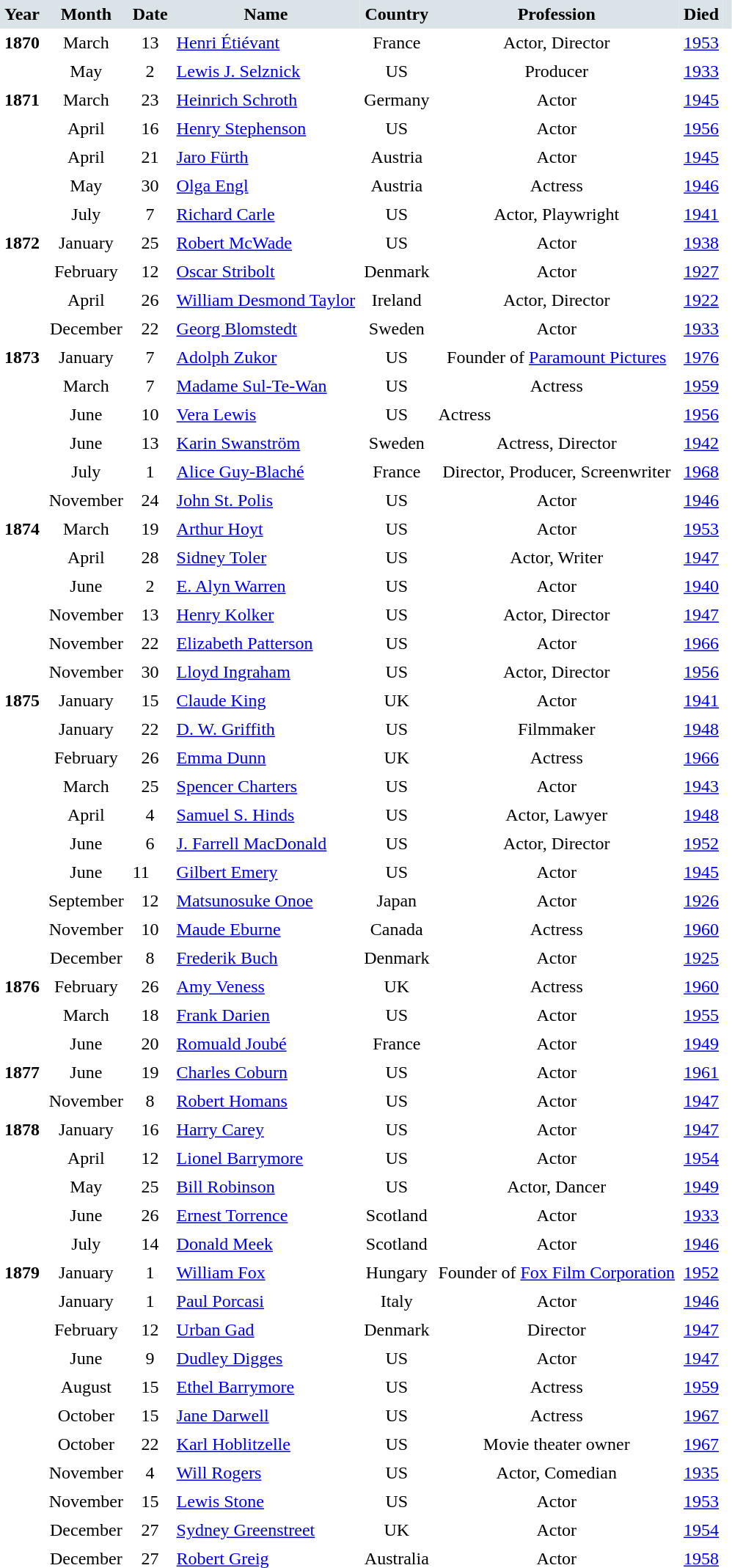<table cellspacing="0" cellpadding="4" border="0">
<tr style="background:#dae3e7; text-align:center;">
<td><strong>Year</strong></td>
<td><strong>Month</strong></td>
<td><strong>Date</strong></td>
<td><strong>Name</strong></td>
<td><strong>Country</strong></td>
<td><strong>Profession</strong></td>
<td><strong>Died</strong></td>
<td></td>
</tr>
<tr valign="top">
<td rowspan=2 style="text-align:center; vertical-align:top;"><strong>1870</strong></td>
<td style="text-align:center;">March</td>
<td style="text-align:center;">13</td>
<td><a href='#'>Henri Étiévant</a></td>
<td style="text-align:center;">France</td>
<td style="text-align:center;">Actor, Director</td>
<td><a href='#'>1953</a></td>
<td></td>
</tr>
<tr>
<td style="text-align:center;">May</td>
<td style="text-align:center;">2</td>
<td><a href='#'>Lewis J. Selznick</a></td>
<td style="text-align:center;">US</td>
<td style="text-align:center;">Producer</td>
<td><a href='#'>1933</a></td>
<td></td>
</tr>
<tr>
<td rowspan=5 style="text-align:center; vertical-align:top;"><strong>1871</strong></td>
<td style="text-align:center;">March</td>
<td style="text-align:center;">23</td>
<td><a href='#'>Heinrich Schroth</a></td>
<td style="text-align:center;">Germany</td>
<td style="text-align:center;">Actor</td>
<td><a href='#'>1945</a></td>
<td></td>
</tr>
<tr>
<td style="text-align:center;">April</td>
<td style="text-align:center;">16</td>
<td><a href='#'>Henry Stephenson</a></td>
<td style="text-align:center;">US</td>
<td style="text-align:center;">Actor</td>
<td><a href='#'>1956</a></td>
<td></td>
</tr>
<tr>
<td style="text-align:center;">April</td>
<td style="text-align:center;">21</td>
<td><a href='#'>Jaro Fürth</a></td>
<td style="text-align:center;">Austria</td>
<td style="text-align:center;">Actor</td>
<td><a href='#'>1945</a></td>
<td></td>
</tr>
<tr>
<td style="text-align:center;">May</td>
<td style="text-align:center;">30</td>
<td><a href='#'>Olga Engl</a></td>
<td style="text-align:center;">Austria</td>
<td style="text-align:center;">Actress</td>
<td><a href='#'>1946</a></td>
<td></td>
</tr>
<tr>
<td style="text-align:center;">July</td>
<td style="text-align:center;">7</td>
<td><a href='#'>Richard Carle</a></td>
<td style="text-align:center;">US</td>
<td style="text-align:center;">Actor, Playwright</td>
<td><a href='#'>1941</a></td>
<td></td>
</tr>
<tr>
<td rowspan=4 style="text-align:center; vertical-align:top;"><strong>1872</strong></td>
<td style="text-align:center;">January</td>
<td style="text-align:center;">25</td>
<td><a href='#'>Robert McWade</a></td>
<td style="text-align:center;">US</td>
<td style="text-align:center;">Actor</td>
<td><a href='#'>1938</a></td>
<td></td>
</tr>
<tr>
<td style="text-align:center;">February</td>
<td style="text-align:center;">12</td>
<td><a href='#'>Oscar Stribolt</a></td>
<td style="text-align:center;">Denmark</td>
<td style="text-align:center;">Actor</td>
<td><a href='#'>1927</a></td>
<td></td>
</tr>
<tr>
<td style="text-align:center;">April</td>
<td style="text-align:center;">26</td>
<td><a href='#'>William Desmond Taylor</a></td>
<td style="text-align:center;">Ireland</td>
<td style="text-align:center;">Actor, Director</td>
<td><a href='#'>1922</a></td>
<td></td>
</tr>
<tr>
<td style="text-align:center;">December</td>
<td style="text-align:center;">22</td>
<td><a href='#'>Georg Blomstedt</a></td>
<td style="text-align:center;">Sweden</td>
<td style="text-align:center;">Actor</td>
<td><a href='#'>1933</a></td>
<td></td>
</tr>
<tr>
<td rowspan=6 style="text-align:center; vertical-align:top;"><strong>1873</strong></td>
<td style="text-align:center;">January</td>
<td style="text-align:center;">7</td>
<td><a href='#'>Adolph Zukor</a></td>
<td style="text-align:center;">US</td>
<td style="text-align:center;">Founder of <a href='#'>Paramount Pictures</a></td>
<td><a href='#'>1976</a></td>
<td></td>
</tr>
<tr>
<td style="text-align:center;">March</td>
<td style="text-align:center;">7</td>
<td><a href='#'>Madame Sul-Te-Wan</a></td>
<td style="text-align:center;">US</td>
<td style="text-align:center;">Actress</td>
<td><a href='#'>1959</a></td>
<td></td>
</tr>
<tr>
<td style="text-align:center;">June</td>
<td style="text-align:center;">10</td>
<td><a href='#'>Vera Lewis</a></td>
<td style="text-align:center;">US</td>
<td style="text-center;">Actress</td>
<td><a href='#'>1956</a></td>
<td></td>
</tr>
<tr>
<td style="text-align:center;">June</td>
<td style="text-align:center;">13</td>
<td><a href='#'>Karin Swanström</a></td>
<td style="text-align:center;">Sweden</td>
<td style="text-align:center;">Actress, Director</td>
<td><a href='#'>1942</a></td>
<td></td>
</tr>
<tr>
<td style="text-align:center;">July</td>
<td style="text-align:center;">1</td>
<td><a href='#'>Alice Guy-Blaché</a></td>
<td style="text-align:center;">France</td>
<td style="text-align:center;">Director, Producer, Screenwriter</td>
<td><a href='#'>1968</a></td>
<td></td>
</tr>
<tr>
<td style="text-align:center;">November</td>
<td style="text-align:center;">24</td>
<td><a href='#'>John St. Polis</a></td>
<td style="text-align:center;">US</td>
<td style="text-align:center;">Actor</td>
<td><a href='#'>1946</a></td>
<td></td>
</tr>
<tr>
<td rowspan=6 style="text-align:center; vertical-align:top;"><strong>1874</strong></td>
<td style="text-align:center;">March</td>
<td style="text-align:center;">19</td>
<td><a href='#'>Arthur Hoyt</a></td>
<td style="text-align:center;">US</td>
<td style="text-align:center;">Actor</td>
<td><a href='#'>1953</a></td>
<td></td>
</tr>
<tr>
<td style="text-align:center;">April</td>
<td style="text-align:center;">28</td>
<td><a href='#'>Sidney Toler</a></td>
<td style="text-align:center;">US</td>
<td style="text-align:center;">Actor, Writer</td>
<td><a href='#'>1947</a></td>
</tr>
<tr>
<td style="text-align:center;">June</td>
<td style="text-align:center;">2</td>
<td><a href='#'>E. Alyn Warren</a></td>
<td style="text-align:center;">US</td>
<td style="text-align:center;">Actor</td>
<td><a href='#'>1940</a></td>
<td></td>
</tr>
<tr>
<td style="text-align:center;">November</td>
<td style="text-align:center;">13</td>
<td><a href='#'>Henry Kolker</a></td>
<td style="text-align:center;">US</td>
<td style="text-align:center;">Actor, Director</td>
<td><a href='#'>1947</a></td>
<td></td>
</tr>
<tr>
<td style="text-align:center;">November</td>
<td style="text-align:center;">22</td>
<td><a href='#'>Elizabeth Patterson</a></td>
<td style="text-align:center;">US</td>
<td style="text-align:center;">Actor</td>
<td><a href='#'>1966</a></td>
<td></td>
</tr>
<tr>
<td style="text-align:center;">November</td>
<td style="text-align:center;">30</td>
<td><a href='#'>Lloyd Ingraham</a></td>
<td style="text-align:center;">US</td>
<td style="text-align:center;">Actor, Director</td>
<td><a href='#'>1956</a></td>
<td></td>
</tr>
<tr>
<td rowspan=10 style="text-align:center; vertical-align:top;"><strong>1875</strong></td>
<td style="text-align:center;">January</td>
<td style="text-align:center;">15</td>
<td><a href='#'>Claude King</a></td>
<td style="text-align:center;">UK</td>
<td style="text-align:center;">Actor</td>
<td><a href='#'>1941</a></td>
<td></td>
</tr>
<tr>
<td style="text-align:center;">January</td>
<td style="text-align:center;">22</td>
<td><a href='#'>D. W. Griffith</a></td>
<td style="text-align:center;">US</td>
<td style="text-align:center;">Filmmaker</td>
<td><a href='#'>1948</a></td>
<td></td>
</tr>
<tr>
<td style="text-align:center;">February</td>
<td style="text-align:center;">26</td>
<td><a href='#'>Emma Dunn</a></td>
<td style="text-align:center;">UK</td>
<td style="text-align:center;">Actress</td>
<td><a href='#'>1966</a></td>
<td></td>
</tr>
<tr>
<td style="text-align:center;">March</td>
<td style="text-align:center;">25</td>
<td><a href='#'>Spencer Charters</a></td>
<td style="text-align:center;">US</td>
<td style="text-align:center;">Actor</td>
<td><a href='#'>1943</a></td>
<td></td>
</tr>
<tr>
<td style="text-align:center;">April</td>
<td style="text-align:center;">4</td>
<td><a href='#'>Samuel S. Hinds</a></td>
<td style="text-align:center;">US</td>
<td style="text-align:center;">Actor, Lawyer</td>
<td><a href='#'>1948</a></td>
<td></td>
</tr>
<tr>
<td style="text-align:center;">June</td>
<td style="text-align:center;">6</td>
<td><a href='#'>J. Farrell MacDonald</a></td>
<td style="text-align:center;">US</td>
<td style="text-align:center;">Actor, Director</td>
<td><a href='#'>1952</a></td>
<td></td>
</tr>
<tr>
<td style="text-align:center;">June</td>
<td style="text-align;center;">11</td>
<td><a href='#'>Gilbert Emery</a></td>
<td style="text-align:center;">US</td>
<td style="text-align:center;">Actor</td>
<td><a href='#'>1945</a></td>
<td></td>
</tr>
<tr>
<td style="text-align:center;">September</td>
<td style="text-align:center;">12</td>
<td><a href='#'>Matsunosuke Onoe</a></td>
<td style="text-align:center;">Japan</td>
<td style="text-align:center;">Actor</td>
<td><a href='#'>1926</a></td>
<td></td>
</tr>
<tr>
<td style="text-align:center;">November</td>
<td style="text-align:center;">10</td>
<td><a href='#'>Maude Eburne</a></td>
<td style="text-align:center;">Canada</td>
<td style="text-align:center;">Actress</td>
<td><a href='#'>1960</a></td>
<td></td>
</tr>
<tr>
<td style="text-align:center;">December</td>
<td style="text-align:center;">8</td>
<td><a href='#'>Frederik Buch</a></td>
<td style="text-align:center;">Denmark</td>
<td style="text-align:center;">Actor</td>
<td><a href='#'>1925</a></td>
<td></td>
</tr>
<tr>
<td rowspan=3 style="text-align:center; vertical-align:top;"><strong>1876</strong></td>
<td style="text-align:center;">February</td>
<td style="text-align:center;">26</td>
<td><a href='#'>Amy Veness</a></td>
<td style="text-align:center;">UK</td>
<td style="text-align:center;">Actress</td>
<td><a href='#'>1960</a></td>
<td></td>
</tr>
<tr>
<td style="text-align:center;">March</td>
<td style="text-align:center;">18</td>
<td><a href='#'>Frank Darien</a></td>
<td style="text-align:center;">US</td>
<td style="text-align:center;">Actor</td>
<td><a href='#'>1955</a></td>
<td></td>
</tr>
<tr>
<td style="text-align:center;">June</td>
<td style="text-align:center;">20</td>
<td><a href='#'>Romuald Joubé</a></td>
<td style="text-align:center;">France</td>
<td style="text-align:center;">Actor</td>
<td><a href='#'>1949</a></td>
<td></td>
</tr>
<tr>
<td rowspan=2 style="text-align:center; vertical-align:top;"><strong>1877</strong></td>
<td style="text-align:center;">June</td>
<td style="text-align:center;">19</td>
<td><a href='#'>Charles Coburn</a></td>
<td style="text-align:center;">US</td>
<td style="text-align:center;">Actor</td>
<td><a href='#'>1961</a></td>
<td></td>
</tr>
<tr>
<td style="text-align:center;">November</td>
<td style="text-align:center;">8</td>
<td><a href='#'>Robert Homans</a></td>
<td style="text-align:center;">US</td>
<td style="text-align:center;">Actor</td>
<td><a href='#'>1947</a></td>
<td></td>
</tr>
<tr>
<td rowspan=5 style="text-align:center; vertical-align:top;"><strong>1878</strong></td>
<td style="text-align:center;">January</td>
<td style="text-align:center;">16</td>
<td><a href='#'>Harry Carey</a></td>
<td style="text-align:center;">US</td>
<td style="text-align:center;">Actor</td>
<td><a href='#'>1947</a></td>
<td></td>
</tr>
<tr>
<td style="text-align:center;">April</td>
<td style="text-align:center;">12</td>
<td><a href='#'>Lionel Barrymore</a></td>
<td style="text-align:center;">US</td>
<td style="text-align:center;">Actor</td>
<td><a href='#'>1954</a></td>
<td></td>
</tr>
<tr>
<td style="text-align:center;">May</td>
<td style="text-align:center;">25</td>
<td><a href='#'>Bill Robinson</a></td>
<td style="text-align:center;">US</td>
<td style="text-align:center;">Actor, Dancer</td>
<td><a href='#'>1949</a></td>
<td></td>
</tr>
<tr>
<td style="text-align:center;">June</td>
<td style="text-align:center;">26</td>
<td><a href='#'>Ernest Torrence</a></td>
<td style="text-align:center;">Scotland</td>
<td style="text-align:center;">Actor</td>
<td><a href='#'>1933</a></td>
<td></td>
</tr>
<tr>
<td style="text-align:center;">July</td>
<td style="text-align:center;">14</td>
<td><a href='#'>Donald Meek</a></td>
<td style="text-align:center;">Scotland</td>
<td style="text-align:center;">Actor</td>
<td><a href='#'>1946</a></td>
<td></td>
</tr>
<tr>
<td rowspan=12 style="text-align:center; vertical-align:top;"><strong>1879</strong></td>
<td style="text-align:center;">January</td>
<td style="text-align:center;">1</td>
<td><a href='#'>William Fox</a></td>
<td style="text-align:center;">Hungary</td>
<td style="text-align:center;">Founder of <a href='#'>Fox Film Corporation</a></td>
<td><a href='#'>1952</a></td>
<td></td>
</tr>
<tr>
<td style="text-align:center;">January</td>
<td style="text-align:center;">1</td>
<td><a href='#'>Paul Porcasi</a></td>
<td style="text-align:center;">Italy</td>
<td style="text-align:center;">Actor</td>
<td><a href='#'>1946</a></td>
<td></td>
</tr>
<tr>
<td style="text-align:center;">February</td>
<td style="text-align:center;">12</td>
<td><a href='#'>Urban Gad</a></td>
<td style="text-align:center;">Denmark</td>
<td style="text-align:center;">Director</td>
<td><a href='#'>1947</a></td>
<td></td>
</tr>
<tr>
<td style="text-align:center;">June</td>
<td style="text-align:center;">9</td>
<td><a href='#'>Dudley Digges</a></td>
<td style="text-align:center;">US</td>
<td style="text-align:center;">Actor</td>
<td><a href='#'>1947</a></td>
<td></td>
</tr>
<tr>
<td style="text-align:center;">August</td>
<td style="text-align:center;">15</td>
<td><a href='#'>Ethel Barrymore</a></td>
<td style="text-align:center;">US</td>
<td style="text-align:center;">Actress</td>
<td><a href='#'>1959</a></td>
<td></td>
</tr>
<tr>
<td style="text-align:center;">October</td>
<td style="text-align:center;">15</td>
<td><a href='#'>Jane Darwell</a></td>
<td style="text-align:center;">US</td>
<td style="text-align:center;">Actress</td>
<td><a href='#'>1967</a></td>
<td></td>
</tr>
<tr>
<td style="text-align:center;">October</td>
<td style="text-align:center;">22</td>
<td><a href='#'>Karl Hoblitzelle</a></td>
<td style="text-align:center;">US</td>
<td style="text-align:center;">Movie theater owner</td>
<td><a href='#'>1967</a></td>
<td></td>
</tr>
<tr>
<td style="text-align:center;">November</td>
<td style="text-align:center;">4</td>
<td><a href='#'>Will Rogers</a></td>
<td style="text-align:center;">US</td>
<td style="text-align:center;">Actor, Comedian</td>
<td><a href='#'>1935</a></td>
<td></td>
</tr>
<tr>
<td style="text-align:center;">November</td>
<td style="text-align:center;">15</td>
<td><a href='#'>Lewis Stone</a></td>
<td style="text-align:center;">US</td>
<td style="text-align:center;">Actor</td>
<td><a href='#'>1953</a></td>
<td></td>
</tr>
<tr>
<td style="text-align:center;">December</td>
<td style="text-align:center;">27</td>
<td><a href='#'>Sydney Greenstreet</a></td>
<td style="text-align:center;">UK</td>
<td style="text-align:center;">Actor</td>
<td><a href='#'>1954</a></td>
<td></td>
</tr>
<tr>
<td style="text-align:center;">December</td>
<td style="text-align:center;">27</td>
<td><a href='#'>Robert Greig</a></td>
<td style="text-align:center;">Australia</td>
<td style="text-align:center;">Actor</td>
<td><a href='#'>1958</a></td>
<td></td>
</tr>
<tr>
</tr>
</table>
